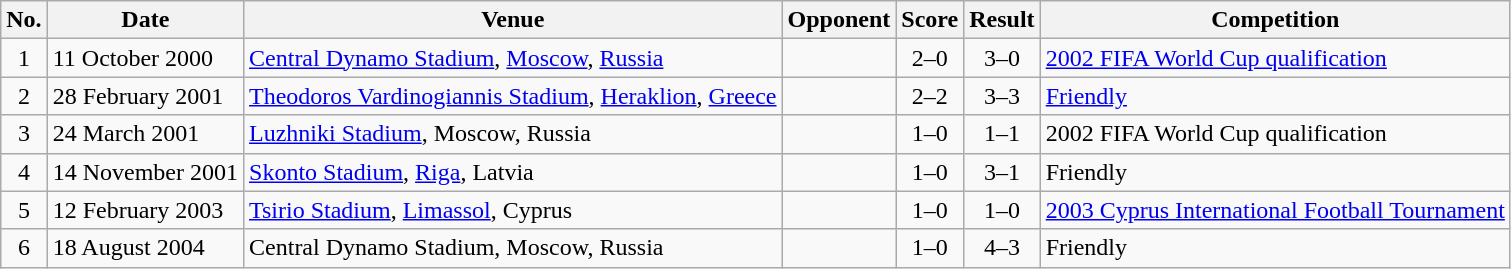<table class="wikitable sortable">
<tr>
<th scope="col">No.</th>
<th scope="col">Date</th>
<th scope="col">Venue</th>
<th scope="col">Opponent</th>
<th scope="col">Score</th>
<th scope="col">Result</th>
<th scope="col">Competition</th>
</tr>
<tr>
<td align="center">1</td>
<td>11 October 2000</td>
<td><a href='#'>Central Dynamo Stadium</a>, <a href='#'>Moscow</a>, <a href='#'>Russia</a></td>
<td></td>
<td align="center">2–0</td>
<td align="center">3–0</td>
<td><a href='#'>2002 FIFA World Cup qualification</a></td>
</tr>
<tr>
<td align="center">2</td>
<td>28 February 2001</td>
<td><a href='#'>Theodoros Vardinogiannis Stadium</a>, <a href='#'>Heraklion</a>, <a href='#'>Greece</a></td>
<td></td>
<td align="center">2–2</td>
<td align="center">3–3</td>
<td><a href='#'>Friendly</a></td>
</tr>
<tr>
<td align="center">3</td>
<td>24 March 2001</td>
<td><a href='#'>Luzhniki Stadium</a>, Moscow, Russia</td>
<td></td>
<td align="center">1–0</td>
<td align="center">1–1</td>
<td>2002 FIFA World Cup qualification</td>
</tr>
<tr>
<td align="center">4</td>
<td>14 November 2001</td>
<td><a href='#'>Skonto Stadium</a>, <a href='#'>Riga</a>, Latvia</td>
<td></td>
<td align="center">1–0</td>
<td align="center">3–1</td>
<td>Friendly</td>
</tr>
<tr>
<td align="center">5</td>
<td>12 February 2003</td>
<td><a href='#'>Tsirio Stadium</a>, <a href='#'>Limassol</a>, Cyprus</td>
<td></td>
<td align="center">1–0</td>
<td align="center">1–0</td>
<td><a href='#'>2003 Cyprus International Football Tournament</a></td>
</tr>
<tr>
<td align="center">6</td>
<td>18 August 2004</td>
<td>Central Dynamo Stadium, Moscow, Russia</td>
<td></td>
<td align="center">1–0</td>
<td align="center">4–3</td>
<td>Friendly</td>
</tr>
</table>
